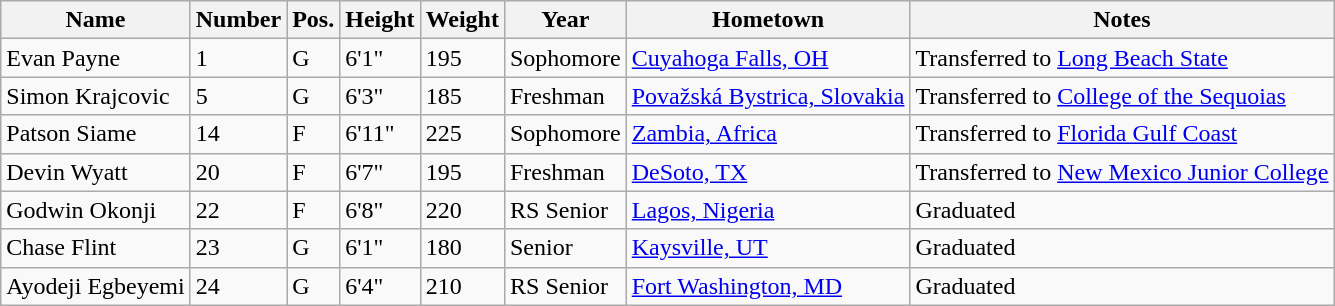<table class="wikitable sortable" border="1">
<tr>
<th>Name</th>
<th>Number</th>
<th>Pos.</th>
<th>Height</th>
<th>Weight</th>
<th>Year</th>
<th>Hometown</th>
<th class="unsortable">Notes</th>
</tr>
<tr>
<td>Evan Payne</td>
<td>1</td>
<td>G</td>
<td>6'1"</td>
<td>195</td>
<td>Sophomore</td>
<td><a href='#'>Cuyahoga Falls, OH</a></td>
<td>Transferred to <a href='#'>Long Beach State</a></td>
</tr>
<tr>
<td>Simon Krajcovic</td>
<td>5</td>
<td>G</td>
<td>6'3"</td>
<td>185</td>
<td>Freshman</td>
<td><a href='#'>Považská Bystrica, Slovakia</a></td>
<td>Transferred to <a href='#'>College of the Sequoias</a></td>
</tr>
<tr>
<td>Patson Siame</td>
<td>14</td>
<td>F</td>
<td>6'11"</td>
<td>225</td>
<td>Sophomore</td>
<td><a href='#'>Zambia, Africa</a></td>
<td>Transferred to <a href='#'>Florida Gulf Coast</a></td>
</tr>
<tr>
<td>Devin Wyatt</td>
<td>20</td>
<td>F</td>
<td>6'7"</td>
<td>195</td>
<td>Freshman</td>
<td><a href='#'>DeSoto, TX</a></td>
<td>Transferred to <a href='#'>New Mexico Junior College</a></td>
</tr>
<tr>
<td>Godwin Okonji</td>
<td>22</td>
<td>F</td>
<td>6'8"</td>
<td>220</td>
<td>RS Senior</td>
<td><a href='#'>Lagos, Nigeria</a></td>
<td>Graduated</td>
</tr>
<tr>
<td>Chase Flint</td>
<td>23</td>
<td>G</td>
<td>6'1"</td>
<td>180</td>
<td>Senior</td>
<td><a href='#'>Kaysville, UT</a></td>
<td>Graduated</td>
</tr>
<tr>
<td>Ayodeji Egbeyemi</td>
<td>24</td>
<td>G</td>
<td>6'4"</td>
<td>210</td>
<td>RS Senior</td>
<td><a href='#'>Fort Washington, MD</a></td>
<td>Graduated</td>
</tr>
</table>
